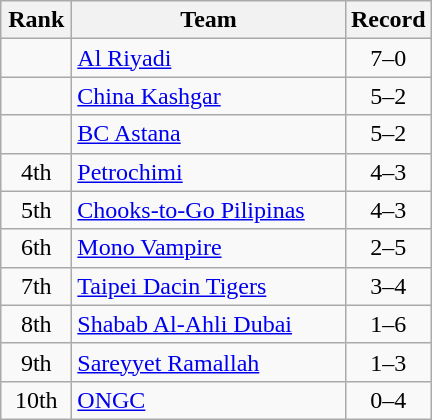<table class="wikitable" style="text-align: center">
<tr>
<th width=40>Rank</th>
<th width=175>Team</th>
<th>Record</th>
</tr>
<tr>
<td></td>
<td align=left> <a href='#'>Al Riyadi</a></td>
<td>7–0</td>
</tr>
<tr>
<td></td>
<td align=left> <a href='#'>China Kashgar</a></td>
<td>5–2</td>
</tr>
<tr>
<td></td>
<td align=left> <a href='#'>BC Astana</a></td>
<td>5–2</td>
</tr>
<tr>
<td>4th</td>
<td align=left> <a href='#'>Petrochimi</a></td>
<td>4–3</td>
</tr>
<tr>
<td>5th</td>
<td align=left> <a href='#'>Chooks-to-Go Pilipinas</a></td>
<td>4–3</td>
</tr>
<tr>
<td>6th</td>
<td align=left> <a href='#'>Mono Vampire</a></td>
<td>2–5</td>
</tr>
<tr>
<td>7th</td>
<td align=left> <a href='#'>Taipei Dacin Tigers</a></td>
<td>3–4</td>
</tr>
<tr>
<td>8th</td>
<td align=left> <a href='#'>Shabab Al-Ahli Dubai</a></td>
<td>1–6</td>
</tr>
<tr>
<td>9th</td>
<td align=left> <a href='#'>Sareyyet Ramallah</a></td>
<td>1–3</td>
</tr>
<tr>
<td>10th</td>
<td align=left> <a href='#'>ONGC</a></td>
<td>0–4</td>
</tr>
</table>
